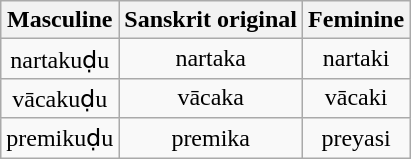<table class="wikitable" style=text-align:center>
<tr>
<th>Masculine</th>
<th>Sanskrit original</th>
<th>Feminine</th>
</tr>
<tr>
<td>nartakuḍu</td>
<td>nartaka</td>
<td>nartaki</td>
</tr>
<tr>
<td>vācakuḍu</td>
<td>vācaka</td>
<td>vācaki</td>
</tr>
<tr>
<td>premikuḍu</td>
<td>premika</td>
<td>preyasi</td>
</tr>
</table>
